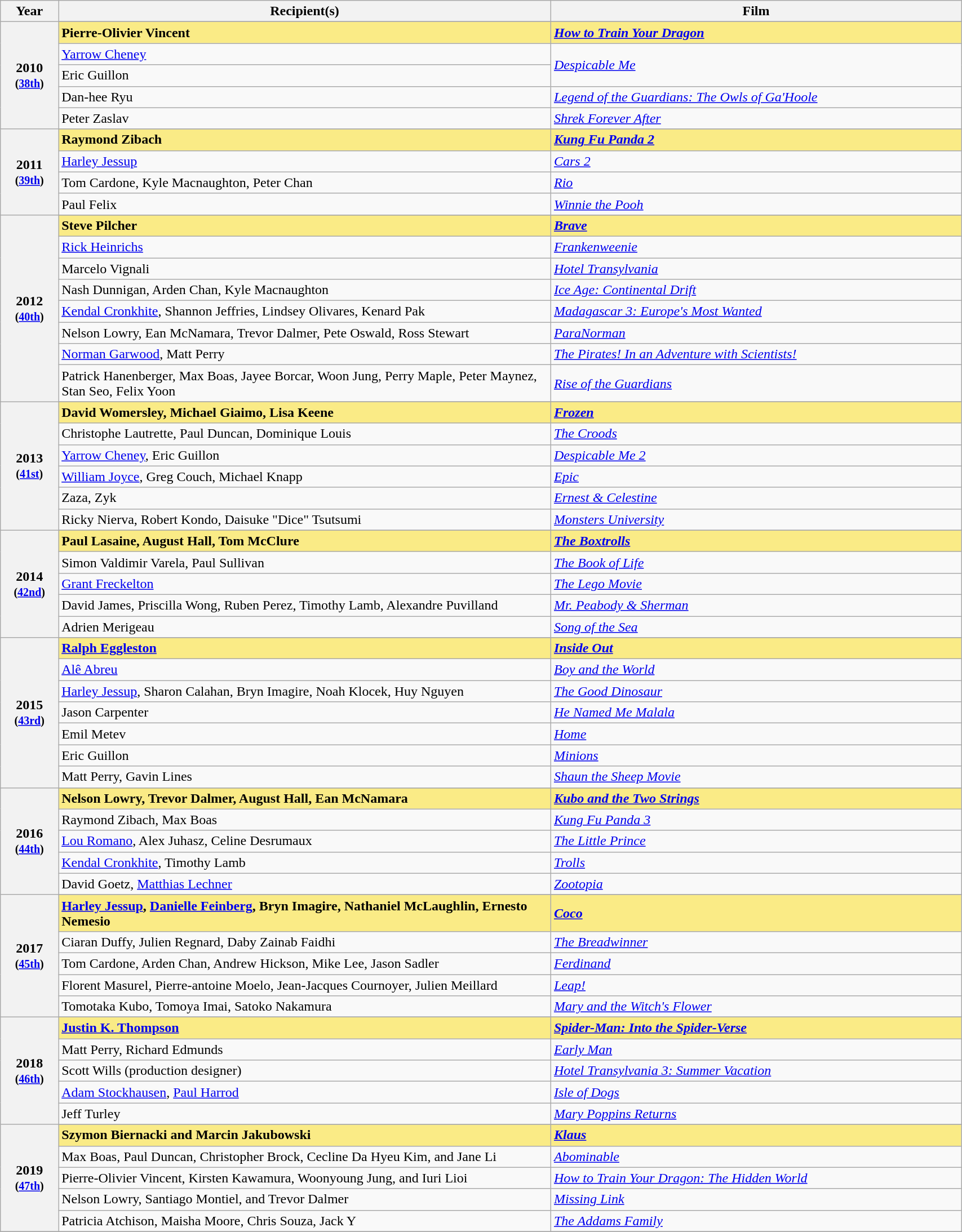<table class="wikitable" style="width:90%;">
<tr>
<th style="width:3%;">Year</th>
<th style="width:30%;">Recipient(s)</th>
<th style="width:25%;">Film</th>
</tr>
<tr>
<th rowspan="6" style="text-align:center;">2010 <br><small>(<a href='#'>38th</a>)</small><br></th>
</tr>
<tr>
<td style="background:#FAEB86;"><strong>Pierre-Olivier Vincent</strong></td>
<td style="background:#FAEB86;"><strong><em><a href='#'>How to Train Your Dragon</a></em></strong></td>
</tr>
<tr>
<td><a href='#'>Yarrow Cheney</a></td>
<td rowspan="2"><em><a href='#'>Despicable Me</a></em></td>
</tr>
<tr>
<td>Eric Guillon</td>
</tr>
<tr>
<td>Dan-hee Ryu</td>
<td><em><a href='#'>Legend of the Guardians: The Owls of Ga'Hoole</a></em></td>
</tr>
<tr>
<td>Peter Zaslav</td>
<td><em><a href='#'>Shrek Forever After</a></em></td>
</tr>
<tr>
<th rowspan="5" style="text-align:center;">2011 <br><small>(<a href='#'>39th</a>)</small><br></th>
</tr>
<tr>
<td style="background:#FAEB86;"><strong>Raymond Zibach</strong></td>
<td style="background:#FAEB86;"><strong><em><a href='#'>Kung Fu Panda 2</a></em></strong></td>
</tr>
<tr>
<td><a href='#'>Harley Jessup</a></td>
<td><em><a href='#'>Cars 2</a></em></td>
</tr>
<tr>
<td>Tom Cardone, Kyle Macnaughton, Peter Chan</td>
<td><a href='#'><em>Rio</em></a></td>
</tr>
<tr>
<td>Paul Felix</td>
<td><em><a href='#'>Winnie the Pooh</a></em></td>
</tr>
<tr>
<th rowspan="9" style="text-align:center;">2012 <br><small>(<a href='#'>40th</a>)</small><br></th>
</tr>
<tr>
<td style="background:#FAEB86;"><strong>Steve Pilcher</strong></td>
<td style="background:#FAEB86;"><strong><em><a href='#'>Brave</a></em></strong></td>
</tr>
<tr>
<td><a href='#'>Rick Heinrichs</a></td>
<td><a href='#'><em>Frankenweenie</em></a></td>
</tr>
<tr>
<td>Marcelo Vignali</td>
<td><em><a href='#'>Hotel Transylvania</a></em></td>
</tr>
<tr>
<td>Nash Dunnigan, Arden Chan, Kyle Macnaughton</td>
<td><em><a href='#'>Ice Age: Continental Drift</a></em></td>
</tr>
<tr>
<td><a href='#'>Kendal Cronkhite</a>, Shannon Jeffries, Lindsey Olivares, Kenard Pak</td>
<td><em><a href='#'>Madagascar 3: Europe's Most Wanted</a></em></td>
</tr>
<tr>
<td>Nelson Lowry, Ean McNamara, Trevor Dalmer, Pete Oswald, Ross Stewart</td>
<td><em><a href='#'>ParaNorman</a></em></td>
</tr>
<tr>
<td><a href='#'>Norman Garwood</a>, Matt Perry</td>
<td><em><a href='#'>The Pirates! In an Adventure with Scientists!</a></em></td>
</tr>
<tr>
<td>Patrick Hanenberger, Max Boas, Jayee Borcar, Woon Jung, Perry Maple, Peter Maynez, Stan Seo, Felix Yoon</td>
<td><em><a href='#'>Rise of the Guardians</a></em></td>
</tr>
<tr>
<th rowspan="7" style="text-align:center;">2013 <br><small>(<a href='#'>41st</a>)</small><br></th>
</tr>
<tr>
<td style="background:#FAEB86;"><strong>David Womersley, Michael Giaimo, Lisa Keene</strong></td>
<td style="background:#FAEB86;"><strong><em><a href='#'>Frozen</a></em></strong></td>
</tr>
<tr>
<td>Christophe Lautrette, Paul Duncan, Dominique Louis</td>
<td><em><a href='#'>The Croods</a></em></td>
</tr>
<tr>
<td><a href='#'>Yarrow Cheney</a>, Eric Guillon</td>
<td><em><a href='#'>Despicable Me 2</a></em></td>
</tr>
<tr>
<td><a href='#'>William Joyce</a>, Greg Couch, Michael Knapp</td>
<td><em><a href='#'>Epic</a></em></td>
</tr>
<tr>
<td>Zaza, Zyk</td>
<td><em><a href='#'>Ernest & Celestine</a></em></td>
</tr>
<tr>
<td>Ricky Nierva, Robert Kondo, Daisuke "Dice" Tsutsumi</td>
<td><em><a href='#'>Monsters University</a></em></td>
</tr>
<tr>
<th rowspan="6" style="text-align:center;">2014 <br><small>(<a href='#'>42nd</a>)</small><br></th>
</tr>
<tr>
<td style="background:#FAEB86;"><strong>Paul Lasaine, August Hall, Tom McClure</strong></td>
<td style="background:#FAEB86;"><strong><em><a href='#'>The Boxtrolls</a></em></strong></td>
</tr>
<tr>
<td>Simon Valdimir Varela, Paul Sullivan</td>
<td><a href='#'><em>The Book of Life</em></a></td>
</tr>
<tr>
<td><a href='#'>Grant Freckelton</a></td>
<td><em><a href='#'>The Lego Movie</a></em></td>
</tr>
<tr>
<td>David James, Priscilla Wong, Ruben Perez, Timothy Lamb, Alexandre Puvilland</td>
<td><em><a href='#'>Mr. Peabody & Sherman</a></em></td>
</tr>
<tr>
<td>Adrien Merigeau</td>
<td><a href='#'><em>Song of the Sea</em></a></td>
</tr>
<tr>
<th rowspan="8" style="text-align:center;">2015 <br><small>(<a href='#'>43rd</a>)</small><br></th>
</tr>
<tr>
<td style="background:#FAEB86;"><strong><a href='#'>Ralph Eggleston</a></strong></td>
<td style="background:#FAEB86;"><strong><em><a href='#'>Inside Out</a></em></strong></td>
</tr>
<tr>
<td><a href='#'>Alê Abreu</a></td>
<td><em><a href='#'>Boy and the World</a></em></td>
</tr>
<tr>
<td><a href='#'>Harley Jessup</a>, Sharon Calahan, Bryn Imagire, Noah Klocek, Huy Nguyen</td>
<td><em><a href='#'>The Good Dinosaur</a></em></td>
</tr>
<tr>
<td>Jason Carpenter</td>
<td><em><a href='#'>He Named Me Malala</a></em></td>
</tr>
<tr>
<td>Emil Metev</td>
<td><a href='#'><em>Home</em></a></td>
</tr>
<tr>
<td>Eric Guillon</td>
<td><a href='#'><em>Minions</em></a></td>
</tr>
<tr>
<td>Matt Perry, Gavin Lines</td>
<td><em><a href='#'>Shaun the Sheep Movie</a></em></td>
</tr>
<tr>
<th rowspan="6" style="text-align:center;">2016 <br><small>(<a href='#'>44th</a>)</small><br></th>
</tr>
<tr>
<td style="background:#FAEB86;"><strong>Nelson Lowry, Trevor Dalmer, August Hall, Ean McNamara</strong></td>
<td style="background:#FAEB86;"><strong><em><a href='#'>Kubo and the Two Strings</a></em></strong></td>
</tr>
<tr>
<td>Raymond Zibach, Max Boas</td>
<td><em><a href='#'>Kung Fu Panda 3</a></em></td>
</tr>
<tr>
<td><a href='#'>Lou Romano</a>, Alex Juhasz, Celine Desrumaux</td>
<td><em><a href='#'>The Little Prince</a></em></td>
</tr>
<tr>
<td><a href='#'>Kendal Cronkhite</a>, Timothy Lamb</td>
<td><a href='#'><em>Trolls</em></a></td>
</tr>
<tr>
<td>David Goetz, <a href='#'>Matthias Lechner</a></td>
<td><em><a href='#'>Zootopia</a></em></td>
</tr>
<tr>
<th rowspan="6" style="text-align:center;">2017 <br><small>(<a href='#'>45th</a>)</small><br></th>
</tr>
<tr>
<td style="background:#FAEB86;"><strong><a href='#'>Harley Jessup</a>, <a href='#'>Danielle Feinberg</a>, Bryn Imagire, Nathaniel McLaughlin, Ernesto Nemesio</strong></td>
<td style="background:#FAEB86;"><strong><em><a href='#'>Coco</a></em></strong></td>
</tr>
<tr>
<td>Ciaran Duffy, Julien Regnard, Daby Zainab Faidhi</td>
<td><em><a href='#'>The Breadwinner</a></em></td>
</tr>
<tr>
<td>Tom Cardone, Arden Chan, Andrew Hickson, Mike Lee, Jason Sadler</td>
<td><em><a href='#'>Ferdinand</a></em></td>
</tr>
<tr>
<td>Florent Masurel, Pierre-antoine Moelo, Jean-Jacques Cournoyer, Julien Meillard</td>
<td><em><a href='#'>Leap!</a></em></td>
</tr>
<tr>
<td>Tomotaka Kubo, Tomoya Imai, Satoko Nakamura</td>
<td><em><a href='#'>Mary and the Witch's Flower</a></em></td>
</tr>
<tr>
<th rowspan="6" style="text-align:center;">2018 <br><small>(<a href='#'>46th</a>)</small><br></th>
</tr>
<tr>
<td style="background:#FAEB86;"><strong><a href='#'>Justin K. Thompson</a></strong></td>
<td style="background:#FAEB86;"><strong><em><a href='#'>Spider-Man: Into the Spider-Verse</a></em></strong></td>
</tr>
<tr>
<td>Matt Perry, Richard Edmunds</td>
<td><a href='#'><em>Early Man</em></a></td>
</tr>
<tr>
<td>Scott Wills (production designer)</td>
<td><em><a href='#'>Hotel Transylvania 3: Summer Vacation</a></em></td>
</tr>
<tr>
<td><a href='#'>Adam Stockhausen</a>, <a href='#'>Paul Harrod</a></td>
<td><em><a href='#'>Isle of Dogs</a></em></td>
</tr>
<tr>
<td>Jeff Turley</td>
<td><em><a href='#'>Mary Poppins Returns</a></em></td>
</tr>
<tr>
<th rowspan="6" style="text-align:center;">2019 <br><small>(<a href='#'>47th</a>)</small><br></th>
</tr>
<tr>
<td style="background:#FAEB86;"><strong>Szymon Biernacki and Marcin Jakubowski </strong></td>
<td style="background:#FAEB86;"><strong><em><a href='#'>Klaus</a></em></strong></td>
</tr>
<tr>
<td>Max Boas, Paul Duncan, Christopher Brock, Cecline Da Hyeu Kim, and Jane Li</td>
<td><a href='#'><em>Abominable</em></a></td>
</tr>
<tr>
<td>Pierre-Olivier Vincent, Kirsten Kawamura, Woonyoung Jung, and Iuri Lioi</td>
<td><em><a href='#'>How to Train Your Dragon: The Hidden World</a></em></td>
</tr>
<tr>
<td>Nelson Lowry, Santiago Montiel, and Trevor Dalmer</td>
<td><em><a href='#'>Missing Link</a></em></td>
</tr>
<tr>
<td>Patricia Atchison, Maisha Moore, Chris Souza, Jack Y</td>
<td><em><a href='#'>The Addams Family</a></em></td>
</tr>
<tr>
</tr>
</table>
